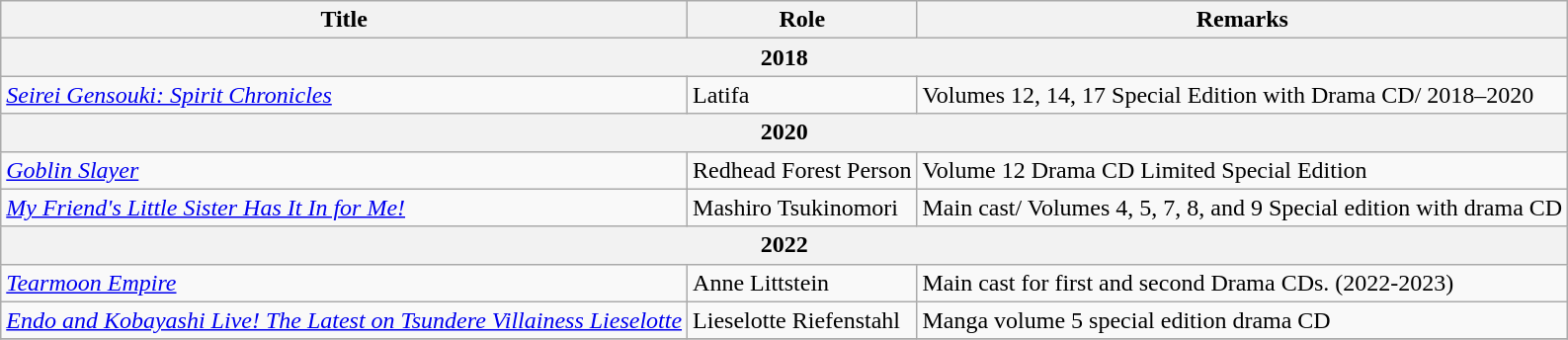<table class="wikitable">
<tr>
<th>Title</th>
<th>Role</th>
<th>Remarks</th>
</tr>
<tr>
<th colspan='3'>2018</th>
</tr>
<tr>
<td><em><a href='#'>Seirei Gensouki: Spirit Chronicles</a></em></td>
<td>Latifa</td>
<td>Volumes 12, 14, 17 Special Edition with Drama CD/ 2018–2020</td>
</tr>
<tr>
<th colspan='3'>2020</th>
</tr>
<tr>
<td><em><a href='#'>Goblin Slayer</a></em></td>
<td>Redhead Forest Person</td>
<td>Volume 12 Drama CD Limited Special Edition</td>
</tr>
<tr>
<td><em><a href='#'>My Friend's Little Sister Has It In for Me!</a></em></td>
<td>Mashiro Tsukinomori</td>
<td>Main cast/ Volumes 4, 5, 7, 8, and 9 Special edition with drama CD</td>
</tr>
<tr>
<th colspan='3'>2022</th>
</tr>
<tr>
<td><em><a href='#'>Tearmoon Empire</a></em></td>
<td>Anne Littstein</td>
<td>Main cast for first and second Drama CDs. (2022-2023)</td>
</tr>
<tr>
<td><em><a href='#'>Endo and Kobayashi Live! The Latest on Tsundere Villainess Lieselotte</a></em></td>
<td>Lieselotte Riefenstahl</td>
<td>Manga volume 5 special edition drama CD</td>
</tr>
<tr>
</tr>
</table>
